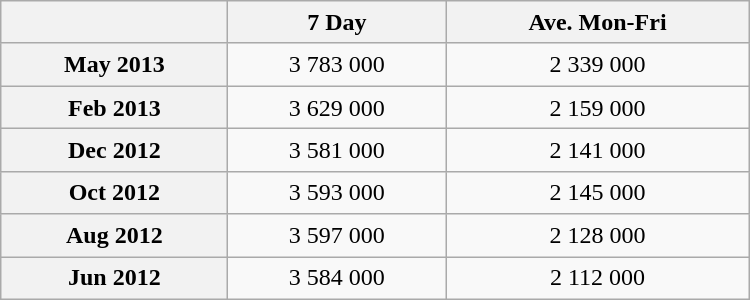<table class="wikitable sortable" style="text-align:center; width:500px; height:200px;">
<tr>
<th></th>
<th>7 Day</th>
<th>Ave. Mon-Fri</th>
</tr>
<tr>
<th scope="row">May 2013</th>
<td>3 783 000</td>
<td>2 339 000</td>
</tr>
<tr>
<th scope="row">Feb 2013</th>
<td>3 629 000</td>
<td>2 159 000</td>
</tr>
<tr>
<th scope="row">Dec 2012</th>
<td>3 581 000</td>
<td>2 141 000</td>
</tr>
<tr>
<th scope="row">Oct 2012</th>
<td>3 593 000</td>
<td>2 145 000</td>
</tr>
<tr>
<th scope="row">Aug 2012</th>
<td>3 597 000</td>
<td>2 128 000</td>
</tr>
<tr>
<th scope="row">Jun 2012</th>
<td>3 584 000</td>
<td>2 112 000</td>
</tr>
</table>
